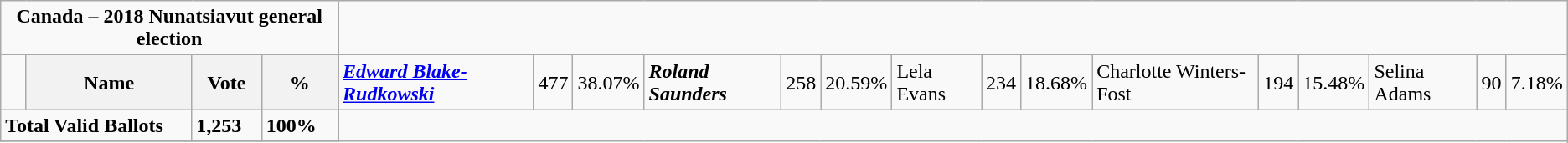<table class="wikitable">
<tr>
<td colspan=4 align=center><strong>Canada – 2018 Nunatsiavut general election</strong></td>
</tr>
<tr>
<td></td>
<th><strong>Name </strong></th>
<th><strong>Vote</strong></th>
<th><strong>%</strong><br></th>
<td><strong><em><a href='#'>Edward Blake-Rudkowski</a></em></strong></td>
<td>477</td>
<td>38.07%<br></td>
<td><strong><em>Roland Saunders</em></strong></td>
<td>258</td>
<td>20.59%<br></td>
<td>Lela Evans</td>
<td>234</td>
<td>18.68%<br></td>
<td>Charlotte Winters-Fost</td>
<td>194</td>
<td>15.48%<br></td>
<td>Selina Adams</td>
<td>90</td>
<td>7.18%</td>
</tr>
<tr>
<td colspan=2><strong>Total Valid Ballots</strong></td>
<td><strong>1,253</strong></td>
<td><strong>100%</strong></td>
</tr>
<tr>
</tr>
</table>
